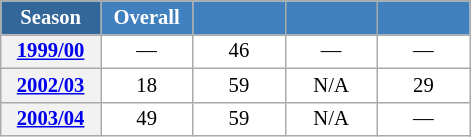<table class="wikitable" style="font-size:86%; text-align:center; border:grey solid 1px; border-collapse:collapse; background:#ffffff;">
<tr>
<th style="background-color:#369; color:white; width:60px;"> Season </th>
<th style="background-color:#4180be; color:white; width:55px;">Overall</th>
<th style="background-color:#4180be; color:white; width:55px;"></th>
<th style="background-color:#4180be; color:white; width:55px;"></th>
<th style="background-color:#4180be; color:white; width:55px;"></th>
</tr>
<tr>
<th scope=row align=center><a href='#'>1999/00</a></th>
<td align=center>—</td>
<td align=center>46</td>
<td align=center>—</td>
<td align=center>—</td>
</tr>
<tr>
<th scope=row align=center><a href='#'>2002/03</a></th>
<td align=center>18</td>
<td align=center>59</td>
<td align=center>N/A</td>
<td align=center>29</td>
</tr>
<tr>
<th scope=row align=center><a href='#'>2003/04</a></th>
<td align=center>49</td>
<td align=center>59</td>
<td align=center>N/A</td>
<td align=center>—</td>
</tr>
</table>
